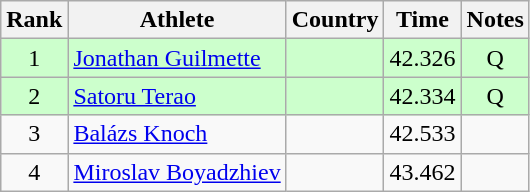<table class="wikitable sortable" style="text-align:center">
<tr>
<th>Rank</th>
<th>Athlete</th>
<th>Country</th>
<th>Time</th>
<th>Notes</th>
</tr>
<tr bgcolor=ccffcc>
<td>1</td>
<td align=left><a href='#'>Jonathan Guilmette</a></td>
<td align=left></td>
<td>42.326</td>
<td>Q </td>
</tr>
<tr bgcolor=ccffcc>
<td>2</td>
<td align=left><a href='#'>Satoru Terao</a></td>
<td align=left></td>
<td>42.334</td>
<td>Q</td>
</tr>
<tr>
<td>3</td>
<td align=left><a href='#'>Balázs Knoch</a></td>
<td align=left></td>
<td>42.533</td>
<td></td>
</tr>
<tr>
<td>4</td>
<td align=left><a href='#'>Miroslav Boyadzhiev</a></td>
<td align=left></td>
<td>43.462</td>
<td></td>
</tr>
</table>
